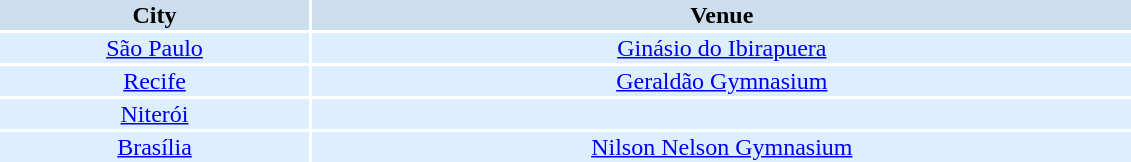<table width=60%>
<tr align=center>
<th bgcolor=#CCDDEE>City</th>
<th bgcolor=#CCDDEE>Venue</th>
</tr>
<tr bgcolor=#DDEEFF align=center>
<td><a href='#'>São Paulo</a></td>
<td><a href='#'>Ginásio do Ibirapuera</a></td>
</tr>
<tr bgcolor=#DDEEFF align=center>
<td><a href='#'>Recife</a></td>
<td><a href='#'>Geraldão Gymnasium</a></td>
</tr>
<tr bgcolor=#DDEEFF align=center>
<td><a href='#'>Niterói</a></td>
<td></td>
</tr>
<tr bgcolor=#DDEEFF align=center>
<td><a href='#'>Brasília</a></td>
<td><a href='#'>Nilson Nelson Gymnasium</a></td>
</tr>
</table>
